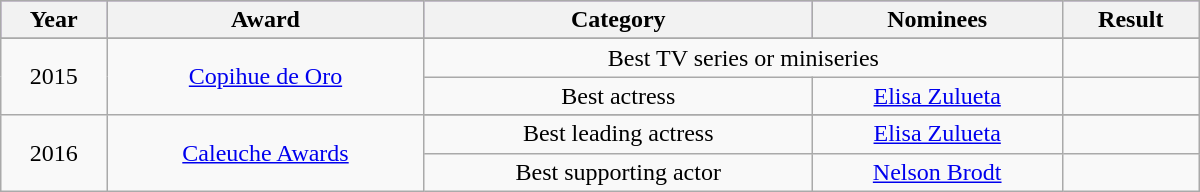<table class="wikitable" width=800px>
<tr style="background:#96c; text-align:center;">
<th>Year</th>
<th>Award</th>
<th>Category</th>
<th>Nominees</th>
<th>Result</th>
</tr>
<tr>
</tr>
<tr style="text-align: center;">
<td style="text-align: center; top" rowspan="3">2015</td>
<td style="text-align: center; top" rowspan="3"><a href='#'>Copihue de Oro</a></td>
</tr>
<tr style="text-align: center; top">
<td colspan="2">Best TV series or miniseries</td>
<td></td>
</tr>
<tr style="text-align: center; top">
<td>Best actress</td>
<td><a href='#'>Elisa Zulueta</a></td>
<td></td>
</tr>
<tr style="text-align: center;">
<td style="text-align: center; top" rowspan="3">2016</td>
<td style="text-align: center; top" rowspan="3"><a href='#'>Caleuche Awards</a></td>
</tr>
<tr style="text-align: center; top">
<td>Best leading actress</td>
<td><a href='#'>Elisa Zulueta</a></td>
<td></td>
</tr>
<tr style="text-align: center; top">
<td>Best supporting actor</td>
<td><a href='#'>Nelson Brodt</a></td>
<td></td>
</tr>
</table>
